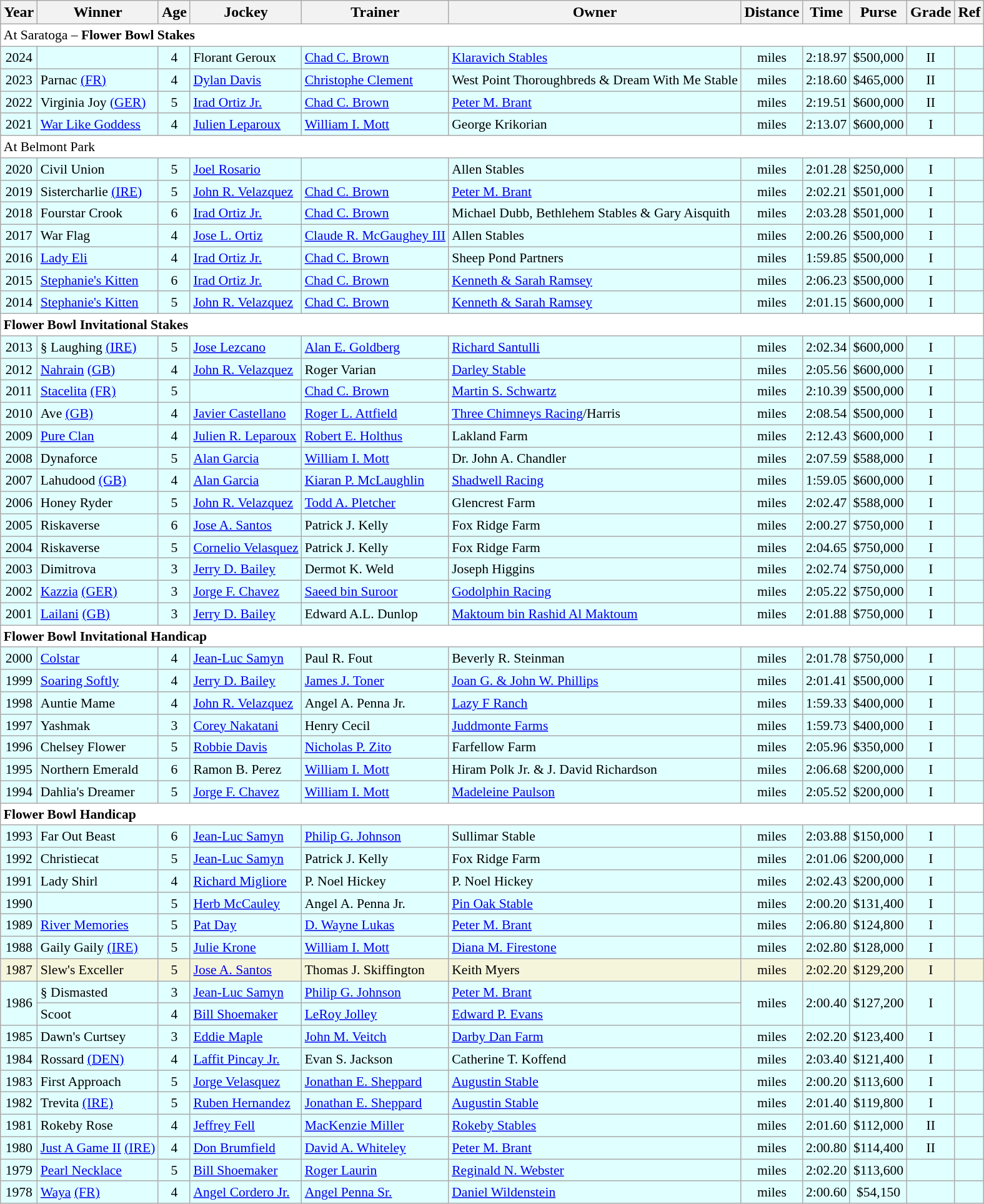<table class="wikitable sortable">
<tr>
<th>Year</th>
<th>Winner</th>
<th>Age</th>
<th>Jockey</th>
<th>Trainer</th>
<th>Owner</th>
<th>Distance</th>
<th>Time</th>
<th>Purse</th>
<th>Grade</th>
<th>Ref</th>
</tr>
<tr style="font-size:90%; background-color:white">
<td align="left" colspan=11>At Saratoga – <strong>Flower Bowl Stakes</strong></td>
</tr>
<tr style="font-size:90%; background-color:lightcyan">
<td align=center>2024</td>
<td></td>
<td align=center>4</td>
<td>Florant Geroux</td>
<td><a href='#'>Chad C. Brown</a></td>
<td><a href='#'>Klaravich Stables</a></td>
<td align=center> miles</td>
<td align=center>2:18.97</td>
<td align=center>$500,000</td>
<td align=center>II</td>
<td></td>
</tr>
<tr style="font-size:90%; background-color:lightcyan">
<td align=center>2023</td>
<td>Parnac <a href='#'>(FR)</a></td>
<td align=center>4</td>
<td><a href='#'>Dylan Davis</a></td>
<td><a href='#'>Christophe Clement</a></td>
<td>West Point Thoroughbreds & Dream With Me Stable</td>
<td align=center> miles</td>
<td align=center>2:18.60</td>
<td align=center>$465,000</td>
<td align=center>II</td>
<td></td>
</tr>
<tr style="font-size:90%; background-color:lightcyan">
<td align=center>2022</td>
<td>Virginia Joy <a href='#'>(GER)</a></td>
<td align=center>5</td>
<td><a href='#'>Irad Ortiz Jr.</a></td>
<td><a href='#'>Chad C. Brown</a></td>
<td><a href='#'>Peter M. Brant</a></td>
<td align=center> miles</td>
<td align=center>2:19.51</td>
<td align=center>$600,000</td>
<td align=center>II</td>
<td></td>
</tr>
<tr style="font-size:90%; background-color:lightcyan">
<td align=center>2021</td>
<td><a href='#'>War Like Goddess</a></td>
<td align=center>4</td>
<td><a href='#'>Julien Leparoux</a></td>
<td><a href='#'>William I. Mott</a></td>
<td>George Krikorian</td>
<td align=center> miles</td>
<td align=center>2:13.07</td>
<td align=center>$600,000</td>
<td align=center>I</td>
<td></td>
</tr>
<tr style="font-size:90%; background-color:white">
<td align="left" colspan=11>At Belmont Park</td>
</tr>
<tr style="font-size:90%; background-color:lightcyan">
<td align=center>2020</td>
<td>Civil Union</td>
<td align=center>5</td>
<td><a href='#'>Joel Rosario</a></td>
<td></td>
<td>Allen Stables</td>
<td align=center> miles</td>
<td align=center>2:01.28</td>
<td align=center>$250,000</td>
<td align=center>I</td>
<td></td>
</tr>
<tr style="font-size:90%; background-color:lightcyan">
<td align=center>2019</td>
<td>Sistercharlie <a href='#'>(IRE)</a></td>
<td align=center>5</td>
<td><a href='#'>John R. Velazquez</a></td>
<td><a href='#'>Chad C. Brown</a></td>
<td><a href='#'>Peter M. Brant</a></td>
<td align=center> miles</td>
<td align=center>2:02.21</td>
<td align=center>$501,000</td>
<td align=center>I</td>
<td></td>
</tr>
<tr style="font-size:90%; background-color:lightcyan">
<td align=center>2018</td>
<td>Fourstar Crook</td>
<td align=center>6</td>
<td><a href='#'>Irad Ortiz Jr.</a></td>
<td><a href='#'>Chad C. Brown</a></td>
<td>Michael Dubb, Bethlehem Stables & Gary Aisquith</td>
<td align=center> miles</td>
<td align=center>2:03.28</td>
<td align=center>$501,000</td>
<td align=center>I</td>
<td></td>
</tr>
<tr style="font-size:90%; background-color:lightcyan">
<td align=center>2017</td>
<td>War Flag</td>
<td align=center>4</td>
<td><a href='#'>Jose L. Ortiz</a></td>
<td><a href='#'>Claude R. McGaughey III</a></td>
<td>Allen Stables</td>
<td align=center> miles</td>
<td align=center>2:00.26</td>
<td align=center>$500,000</td>
<td align=center>I</td>
<td></td>
</tr>
<tr style="font-size:90%; background-color:lightcyan">
<td align=center>2016</td>
<td><a href='#'>Lady Eli</a></td>
<td align=center>4</td>
<td><a href='#'>Irad Ortiz Jr.</a></td>
<td><a href='#'>Chad C. Brown</a></td>
<td>Sheep Pond Partners</td>
<td align=center> miles</td>
<td align=center>1:59.85</td>
<td align=center>$500,000</td>
<td align=center>I</td>
<td></td>
</tr>
<tr style="font-size:90%; background-color:lightcyan">
<td align=center>2015</td>
<td><a href='#'>Stephanie's Kitten</a></td>
<td align=center>6</td>
<td><a href='#'>Irad Ortiz Jr.</a></td>
<td><a href='#'>Chad C. Brown</a></td>
<td><a href='#'>Kenneth & Sarah Ramsey</a></td>
<td align=center> miles</td>
<td align=center>2:06.23</td>
<td align=center>$500,000</td>
<td align=center>I</td>
<td></td>
</tr>
<tr style="font-size:90%; background-color:lightcyan">
<td align=center>2014</td>
<td><a href='#'>Stephanie's Kitten</a></td>
<td align=center>5</td>
<td><a href='#'>John R. Velazquez</a></td>
<td><a href='#'>Chad C. Brown</a></td>
<td><a href='#'>Kenneth & Sarah Ramsey</a></td>
<td align=center> miles</td>
<td align=center>2:01.15</td>
<td align=center>$600,000</td>
<td align=center>I</td>
<td></td>
</tr>
<tr style="font-size:90%; background-color:white">
<td align="left" colspan=11><strong>Flower Bowl Invitational Stakes</strong></td>
</tr>
<tr style="font-size:90%; background-color:lightcyan">
<td align=center>2013</td>
<td>§ Laughing <a href='#'>(IRE)</a></td>
<td align=center>5</td>
<td><a href='#'>Jose Lezcano</a></td>
<td><a href='#'>Alan E. Goldberg</a></td>
<td><a href='#'>Richard Santulli</a></td>
<td align=center> miles</td>
<td align=center>2:02.34</td>
<td align=center>$600,000</td>
<td align=center>I</td>
<td></td>
</tr>
<tr style="font-size:90%; background-color:lightcyan">
<td align=center>2012</td>
<td><a href='#'>Nahrain</a> <a href='#'>(GB)</a></td>
<td align=center>4</td>
<td><a href='#'>John R. Velazquez</a></td>
<td>Roger Varian</td>
<td><a href='#'>Darley Stable</a></td>
<td align=center> miles</td>
<td align=center>2:05.56</td>
<td align=center>$600,000</td>
<td align=center>I</td>
<td></td>
</tr>
<tr style="font-size:90%; background-color:lightcyan">
<td align=center>2011</td>
<td><a href='#'>Stacelita</a> <a href='#'>(FR)</a></td>
<td align=center>5</td>
<td></td>
<td><a href='#'>Chad C. Brown</a></td>
<td><a href='#'>Martin S. Schwartz</a></td>
<td align=center> miles</td>
<td align=center>2:10.39</td>
<td align=center>$500,000</td>
<td align=center>I</td>
<td></td>
</tr>
<tr style="font-size:90%; background-color:lightcyan">
<td align=center>2010</td>
<td>Ave <a href='#'>(GB)</a></td>
<td align=center>4</td>
<td><a href='#'>Javier Castellano</a></td>
<td><a href='#'>Roger L. Attfield</a></td>
<td><a href='#'>Three Chimneys Racing</a>/Harris</td>
<td align=center> miles</td>
<td align=center>2:08.54</td>
<td align=center>$500,000</td>
<td align=center>I</td>
<td></td>
</tr>
<tr style="font-size:90%; background-color:lightcyan">
<td align=center>2009</td>
<td><a href='#'>Pure Clan</a></td>
<td align=center>4</td>
<td><a href='#'>Julien R. Leparoux</a></td>
<td><a href='#'>Robert E. Holthus</a></td>
<td>Lakland Farm</td>
<td align=center> miles</td>
<td align=center>2:12.43</td>
<td align=center>$600,000</td>
<td align=center>I</td>
<td></td>
</tr>
<tr style="font-size:90%; background-color:lightcyan">
<td align=center>2008</td>
<td>Dynaforce</td>
<td align=center>5</td>
<td><a href='#'>Alan Garcia</a></td>
<td><a href='#'>William I. Mott</a></td>
<td>Dr. John A. Chandler</td>
<td align=center> miles</td>
<td align=center>2:07.59</td>
<td align=center>$588,000</td>
<td align=center>I</td>
<td></td>
</tr>
<tr style="font-size:90%; background-color:lightcyan">
<td align=center>2007</td>
<td>Lahudood <a href='#'>(GB)</a></td>
<td align=center>4</td>
<td><a href='#'>Alan Garcia</a></td>
<td><a href='#'>Kiaran P. McLaughlin</a></td>
<td><a href='#'>Shadwell Racing</a></td>
<td align=center> miles</td>
<td align=center>1:59.05</td>
<td align=center>$600,000</td>
<td align=center>I</td>
<td></td>
</tr>
<tr style="font-size:90%; background-color:lightcyan">
<td align=center>2006</td>
<td>Honey Ryder</td>
<td align=center>5</td>
<td><a href='#'>John R. Velazquez</a></td>
<td><a href='#'>Todd A. Pletcher</a></td>
<td>Glencrest Farm</td>
<td align=center> miles</td>
<td align=center>2:02.47</td>
<td align=center>$588,000</td>
<td align=center>I</td>
<td></td>
</tr>
<tr style="font-size:90%; background-color:lightcyan">
<td align=center>2005</td>
<td>Riskaverse</td>
<td align=center>6</td>
<td><a href='#'>Jose A. Santos</a></td>
<td>Patrick J. Kelly</td>
<td>Fox Ridge Farm</td>
<td align=center> miles</td>
<td align=center>2:00.27</td>
<td align=center>$750,000</td>
<td align=center>I</td>
<td></td>
</tr>
<tr style="font-size:90%; background-color:lightcyan">
<td align=center>2004</td>
<td>Riskaverse</td>
<td align=center>5</td>
<td><a href='#'>Cornelio Velasquez</a></td>
<td>Patrick J. Kelly</td>
<td>Fox Ridge Farm</td>
<td align=center> miles</td>
<td align=center>2:04.65</td>
<td align=center>$750,000</td>
<td align=center>I</td>
<td></td>
</tr>
<tr style="font-size:90%; background-color:lightcyan">
<td align=center>2003</td>
<td>Dimitrova</td>
<td align=center>3</td>
<td><a href='#'>Jerry D. Bailey</a></td>
<td>Dermot K. Weld</td>
<td>Joseph Higgins</td>
<td align=center> miles</td>
<td align=center>2:02.74</td>
<td align=center>$750,000</td>
<td align=center>I</td>
<td></td>
</tr>
<tr style="font-size:90%; background-color:lightcyan">
<td align=center>2002</td>
<td><a href='#'>Kazzia</a> <a href='#'>(GER)</a></td>
<td align=center>3</td>
<td><a href='#'>Jorge F. Chavez</a></td>
<td><a href='#'>Saeed bin Suroor</a></td>
<td><a href='#'>Godolphin Racing</a></td>
<td align=center> miles</td>
<td align=center>2:05.22</td>
<td align=center>$750,000</td>
<td align=center>I</td>
<td></td>
</tr>
<tr style="font-size:90%; background-color:lightcyan">
<td align=center>2001</td>
<td><a href='#'>Lailani</a> <a href='#'>(GB)</a></td>
<td align=center>3</td>
<td><a href='#'>Jerry D. Bailey</a></td>
<td>Edward A.L. Dunlop</td>
<td><a href='#'>Maktoum bin Rashid Al Maktoum</a></td>
<td align=center> miles</td>
<td align=center>2:01.88</td>
<td align=center>$750,000</td>
<td align=center>I</td>
<td></td>
</tr>
<tr style="font-size:90%; background-color:white">
<td align="left" colspan=11><strong>Flower Bowl Invitational Handicap</strong></td>
</tr>
<tr style="font-size:90%; background-color:lightcyan">
<td align=center>2000</td>
<td><a href='#'>Colstar</a></td>
<td align=center>4</td>
<td><a href='#'>Jean-Luc Samyn</a></td>
<td>Paul R. Fout</td>
<td>Beverly R. Steinman</td>
<td align=center> miles</td>
<td align=center>2:01.78</td>
<td align=center>$750,000</td>
<td align=center>I</td>
<td></td>
</tr>
<tr style="font-size:90%; background-color:lightcyan">
<td align=center>1999</td>
<td><a href='#'>Soaring Softly</a></td>
<td align=center>4</td>
<td><a href='#'>Jerry D. Bailey</a></td>
<td><a href='#'>James J. Toner</a></td>
<td><a href='#'>Joan G. & John W. Phillips</a></td>
<td align=center> miles</td>
<td align=center>2:01.41</td>
<td align=center>$500,000</td>
<td align=center>I</td>
<td></td>
</tr>
<tr style="font-size:90%; background-color:lightcyan">
<td align=center>1998</td>
<td>Auntie Mame</td>
<td align=center>4</td>
<td><a href='#'>John R. Velazquez</a></td>
<td>Angel A. Penna Jr.</td>
<td><a href='#'>Lazy F Ranch</a></td>
<td align=center> miles</td>
<td align=center>1:59.33</td>
<td align=center>$400,000</td>
<td align=center>I</td>
<td></td>
</tr>
<tr style="font-size:90%; background-color:lightcyan">
<td align=center>1997</td>
<td>Yashmak</td>
<td align=center>3</td>
<td><a href='#'>Corey Nakatani</a></td>
<td>Henry Cecil</td>
<td><a href='#'>Juddmonte Farms</a></td>
<td align=center> miles</td>
<td align=center>1:59.73</td>
<td align=center>$400,000</td>
<td align=center>I</td>
<td></td>
</tr>
<tr style="font-size:90%; background-color:lightcyan">
<td align=center>1996</td>
<td>Chelsey Flower</td>
<td align=center>5</td>
<td><a href='#'>Robbie Davis</a></td>
<td><a href='#'>Nicholas P. Zito</a></td>
<td>Farfellow Farm</td>
<td align=center> miles</td>
<td align=center>2:05.96</td>
<td align=center>$350,000</td>
<td align=center>I</td>
<td></td>
</tr>
<tr style="font-size:90%; background-color:lightcyan">
<td align=center>1995</td>
<td>Northern Emerald</td>
<td align=center>6</td>
<td>Ramon B. Perez</td>
<td><a href='#'>William I. Mott</a></td>
<td>Hiram Polk Jr. & J. David Richardson</td>
<td align=center> miles</td>
<td align=center>2:06.68</td>
<td align=center>$200,000</td>
<td align=center>I</td>
<td></td>
</tr>
<tr style="font-size:90%; background-color:lightcyan">
<td align=center>1994</td>
<td>Dahlia's Dreamer</td>
<td align=center>5</td>
<td><a href='#'>Jorge F. Chavez</a></td>
<td><a href='#'>William I. Mott</a></td>
<td><a href='#'>Madeleine Paulson</a></td>
<td align=center> miles</td>
<td align=center>2:05.52</td>
<td align=center>$200,000</td>
<td align=center>I</td>
<td></td>
</tr>
<tr style="font-size:90%; background-color:white">
<td align="left" colspan=11><strong>Flower Bowl Handicap</strong></td>
</tr>
<tr style="font-size:90%; background-color:lightcyan">
<td align=center>1993</td>
<td>Far Out Beast</td>
<td align=center>6</td>
<td><a href='#'>Jean-Luc Samyn</a></td>
<td><a href='#'>Philip G. Johnson</a></td>
<td>Sullimar Stable</td>
<td align=center> miles</td>
<td align=center>2:03.88</td>
<td align=center>$150,000</td>
<td align=center>I</td>
<td></td>
</tr>
<tr style="font-size:90%; background-color:lightcyan">
<td align=center>1992</td>
<td>Christiecat</td>
<td align=center>5</td>
<td><a href='#'>Jean-Luc Samyn</a></td>
<td>Patrick J. Kelly</td>
<td>Fox Ridge Farm</td>
<td align=center> miles</td>
<td align=center>2:01.06</td>
<td align=center>$200,000</td>
<td align=center>I</td>
<td></td>
</tr>
<tr style="font-size:90%; background-color:lightcyan">
<td align=center>1991</td>
<td>Lady Shirl</td>
<td align=center>4</td>
<td><a href='#'>Richard Migliore</a></td>
<td>P. Noel Hickey</td>
<td>P. Noel Hickey</td>
<td align=center> miles</td>
<td align=center>2:02.43</td>
<td align=center>$200,000</td>
<td align=center>I</td>
<td></td>
</tr>
<tr style="font-size:90%; background-color:lightcyan">
<td align=center>1990</td>
<td></td>
<td align=center>5</td>
<td><a href='#'>Herb McCauley</a></td>
<td>Angel A. Penna Jr.</td>
<td><a href='#'>Pin Oak Stable</a></td>
<td align=center> miles</td>
<td align=center>2:00.20</td>
<td align=center>$131,400</td>
<td align=center>I</td>
<td></td>
</tr>
<tr style="font-size:90%; background-color:lightcyan">
<td align=center>1989</td>
<td><a href='#'>River Memories</a></td>
<td align=center>5</td>
<td><a href='#'>Pat Day</a></td>
<td><a href='#'>D. Wayne Lukas</a></td>
<td><a href='#'>Peter M. Brant</a></td>
<td align=center> miles</td>
<td align=center>2:06.80</td>
<td align=center>$124,800</td>
<td align=center>I</td>
<td></td>
</tr>
<tr style="font-size:90%; background-color:lightcyan">
<td align=center>1988</td>
<td>Gaily Gaily <a href='#'>(IRE)</a></td>
<td align=center>5</td>
<td><a href='#'>Julie Krone</a></td>
<td><a href='#'>William I. Mott</a></td>
<td><a href='#'>Diana M. Firestone</a></td>
<td align=center> miles</td>
<td align=center>2:02.80</td>
<td align=center>$128,000</td>
<td align=center>I</td>
<td></td>
</tr>
<tr style="font-size:90%; background-color:beige">
<td align=center>1987</td>
<td>Slew's Exceller</td>
<td align=center>5</td>
<td><a href='#'>Jose A. Santos</a></td>
<td>Thomas J. Skiffington</td>
<td>Keith Myers</td>
<td align=center> miles</td>
<td align=center>2:02.20</td>
<td align=center>$129,200</td>
<td align=center>I</td>
<td></td>
</tr>
<tr style="font-size:90%; background-color:lightcyan">
<td align=center rowspan=2>1986</td>
<td>§ Dismasted</td>
<td align=center>3</td>
<td><a href='#'>Jean-Luc Samyn</a></td>
<td><a href='#'>Philip G. Johnson</a></td>
<td><a href='#'>Peter M. Brant</a></td>
<td align=center rowspan=2> miles</td>
<td align=center rowspan=2>2:00.40</td>
<td align=center rowspan=2>$127,200</td>
<td align=center rowspan=2>I</td>
<td rowspan=2></td>
</tr>
<tr style="font-size:90%; background-color:lightcyan">
<td>Scoot</td>
<td align=center>4</td>
<td><a href='#'>Bill Shoemaker</a></td>
<td><a href='#'>LeRoy Jolley</a></td>
<td><a href='#'>Edward P. Evans</a></td>
</tr>
<tr style="font-size:90%; background-color:lightcyan">
<td align=center>1985</td>
<td>Dawn's Curtsey</td>
<td align=center>3</td>
<td><a href='#'>Eddie Maple</a></td>
<td><a href='#'>John M. Veitch</a></td>
<td><a href='#'>Darby Dan Farm</a></td>
<td align=center> miles</td>
<td align=center>2:02.20</td>
<td align=center>$123,400</td>
<td align=center>I</td>
<td></td>
</tr>
<tr style="font-size:90%; background-color:lightcyan">
<td align=center>1984</td>
<td>Rossard <a href='#'>(DEN)</a></td>
<td align=center>4</td>
<td><a href='#'>Laffit Pincay Jr.</a></td>
<td>Evan S. Jackson</td>
<td>Catherine T. Koffend</td>
<td align=center> miles</td>
<td align=center>2:03.40</td>
<td align=center>$121,400</td>
<td align=center>I</td>
<td></td>
</tr>
<tr style="font-size:90%; background-color:lightcyan">
<td align=center>1983</td>
<td>First Approach</td>
<td align=center>5</td>
<td><a href='#'>Jorge Velasquez</a></td>
<td><a href='#'>Jonathan E. Sheppard</a></td>
<td><a href='#'>Augustin Stable</a></td>
<td align=center> miles</td>
<td align=center>2:00.20</td>
<td align=center>$113,600</td>
<td align=center>I</td>
<td></td>
</tr>
<tr style="font-size:90%; background-color:lightcyan">
<td align=center>1982</td>
<td>Trevita <a href='#'>(IRE)</a></td>
<td align=center>5</td>
<td><a href='#'>Ruben Hernandez</a></td>
<td><a href='#'>Jonathan E. Sheppard</a></td>
<td><a href='#'>Augustin Stable</a></td>
<td align=center> miles</td>
<td align=center>2:01.40</td>
<td align=center>$119,800</td>
<td align=center>I</td>
<td></td>
</tr>
<tr style="font-size:90%; background-color:lightcyan">
<td align=center>1981</td>
<td>Rokeby Rose</td>
<td align=center>4</td>
<td><a href='#'>Jeffrey Fell</a></td>
<td><a href='#'>MacKenzie Miller</a></td>
<td><a href='#'>Rokeby Stables</a></td>
<td align=center> miles</td>
<td align=center>2:01.60</td>
<td align=center>$112,000</td>
<td align=center>II</td>
<td></td>
</tr>
<tr style="font-size:90%; background-color:lightcyan">
<td align=center>1980</td>
<td><a href='#'>Just A Game II</a> <a href='#'>(IRE)</a></td>
<td align=center>4</td>
<td><a href='#'>Don Brumfield</a></td>
<td><a href='#'>David A. Whiteley</a></td>
<td><a href='#'>Peter M. Brant</a></td>
<td align=center> miles</td>
<td align=center>2:00.80</td>
<td align=center>$114,400</td>
<td align=center>II</td>
<td></td>
</tr>
<tr style="font-size:90%; background-color:lightcyan">
<td align=center>1979</td>
<td><a href='#'>Pearl Necklace</a></td>
<td align=center>5</td>
<td><a href='#'>Bill Shoemaker</a></td>
<td><a href='#'>Roger Laurin</a></td>
<td><a href='#'>Reginald N. Webster</a></td>
<td align=center> miles</td>
<td align=center>2:02.20</td>
<td align=center>$113,600</td>
<td align=center></td>
<td></td>
</tr>
<tr style="font-size:90%; background-color:lightcyan">
<td align=center>1978</td>
<td><a href='#'>Waya</a> <a href='#'>(FR)</a></td>
<td align=center>4</td>
<td><a href='#'>Angel Cordero Jr.</a></td>
<td><a href='#'>Angel Penna Sr.</a></td>
<td><a href='#'>Daniel Wildenstein</a></td>
<td align=center> miles</td>
<td align=center>2:00.60</td>
<td align=center>$54,150</td>
<td align=center></td>
<td></td>
</tr>
</table>
